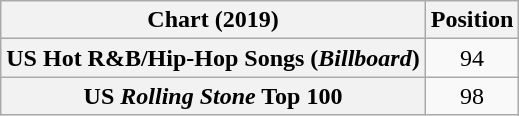<table class="wikitable plainrowheaders" style="text-align:center">
<tr>
<th scope="col">Chart (2019)</th>
<th scope="col">Position</th>
</tr>
<tr>
<th scope="row">US Hot R&B/Hip-Hop Songs (<em>Billboard</em>)</th>
<td>94</td>
</tr>
<tr>
<th scope="row">US <em>Rolling Stone</em> Top 100</th>
<td>98</td>
</tr>
</table>
